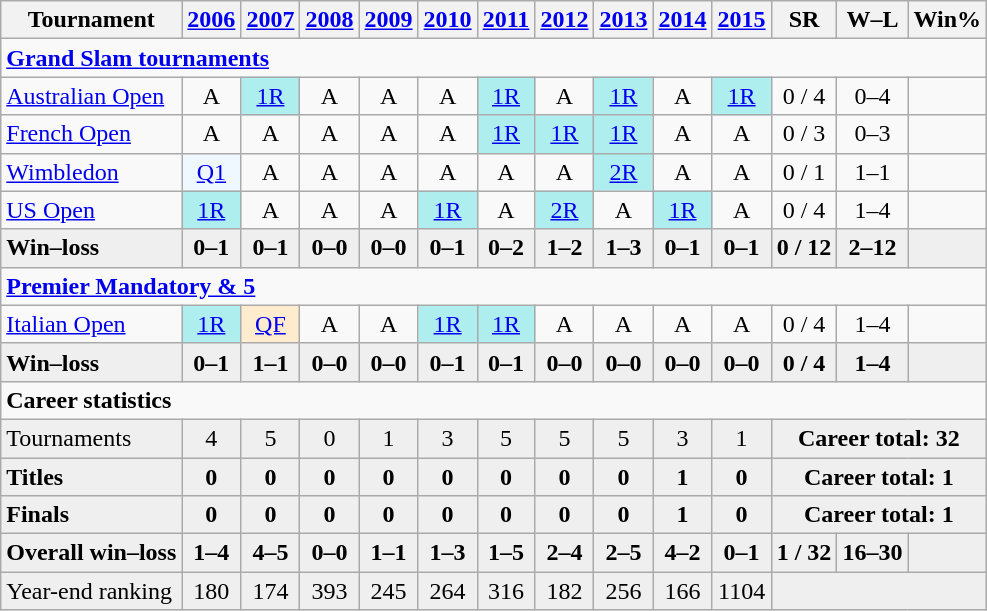<table class=wikitable style=text-align:center;>
<tr>
<th>Tournament</th>
<th><a href='#'>2006</a></th>
<th><a href='#'>2007</a></th>
<th><a href='#'>2008</a></th>
<th><a href='#'>2009</a></th>
<th><a href='#'>2010</a></th>
<th><a href='#'>2011</a></th>
<th><a href='#'>2012</a></th>
<th><a href='#'>2013</a></th>
<th><a href='#'>2014</a></th>
<th><a href='#'>2015</a></th>
<th>SR</th>
<th>W–L</th>
<th>Win%</th>
</tr>
<tr>
<td align="left" colspan="14"><strong><a href='#'>Grand Slam tournaments</a></strong></td>
</tr>
<tr>
<td align="left"><a href='#'>Australian Open</a></td>
<td>A</td>
<td bgcolor="afeeee"><a href='#'>1R</a></td>
<td>A</td>
<td>A</td>
<td>A</td>
<td bgcolor=afeeee><a href='#'>1R</a></td>
<td>A</td>
<td bgcolor=afeeee><a href='#'>1R</a></td>
<td>A</td>
<td bgcolor=afeeee><a href='#'>1R</a></td>
<td>0 / 4</td>
<td>0–4</td>
<td></td>
</tr>
<tr>
<td align="left"><a href='#'>French Open</a></td>
<td>A</td>
<td>A</td>
<td>A</td>
<td>A</td>
<td>A</td>
<td bgcolor=afeeee><a href='#'>1R</a></td>
<td bgcolor=afeeee><a href='#'>1R</a></td>
<td bgcolor=afeeee><a href='#'>1R</a></td>
<td>A</td>
<td>A</td>
<td>0 / 3</td>
<td>0–3</td>
<td></td>
</tr>
<tr>
<td align="left"><a href='#'>Wimbledon</a></td>
<td bgcolor=f0f8ff><a href='#'>Q1</a></td>
<td>A</td>
<td>A</td>
<td>A</td>
<td>A</td>
<td>A</td>
<td>A</td>
<td bgcolor=afeeee><a href='#'>2R</a></td>
<td>A</td>
<td>A</td>
<td>0 / 1</td>
<td>1–1</td>
<td></td>
</tr>
<tr>
<td align="left"><a href='#'>US Open</a></td>
<td bgcolor=afeeee><a href='#'>1R</a></td>
<td>A</td>
<td>A</td>
<td>A</td>
<td bgcolor=afeeee><a href='#'>1R</a></td>
<td>A</td>
<td bgcolor=afeeee><a href='#'>2R</a></td>
<td>A</td>
<td bgcolor=afeeee><a href='#'>1R</a></td>
<td>A</td>
<td>0 / 4</td>
<td>1–4</td>
<td></td>
</tr>
<tr style="background:#efefef; font-weight:bold;">
<td style="text-align:left">Win–loss</td>
<td>0–1</td>
<td>0–1</td>
<td>0–0</td>
<td>0–0</td>
<td>0–1</td>
<td>0–2</td>
<td>1–2</td>
<td>1–3</td>
<td>0–1</td>
<td>0–1</td>
<td>0 / 12</td>
<td>2–12</td>
<td></td>
</tr>
<tr>
<td align="left" colspan="14"><strong><a href='#'>Premier Mandatory & 5</a></strong></td>
</tr>
<tr>
<td align="left"><a href='#'>Italian Open</a></td>
<td bgcolor=afeeee><a href='#'>1R</a></td>
<td bgcolor=ffebcd><a href='#'>QF</a></td>
<td>A</td>
<td>A</td>
<td bgcolor=afeeee><a href='#'>1R</a></td>
<td bgcolor=afeeee><a href='#'>1R</a></td>
<td>A</td>
<td>A</td>
<td>A</td>
<td>A</td>
<td>0 / 4</td>
<td>1–4</td>
<td></td>
</tr>
<tr style="background:#efefef; font-weight:bold;">
<td align="left">Win–loss</td>
<td>0–1</td>
<td>1–1</td>
<td>0–0</td>
<td>0–0</td>
<td>0–1</td>
<td>0–1</td>
<td>0–0</td>
<td>0–0</td>
<td>0–0</td>
<td>0–0</td>
<td>0 / 4</td>
<td>1–4</td>
<td></td>
</tr>
<tr>
<td align=left colspan="14"><strong>Career statistics</strong></td>
</tr>
<tr bgcolor=efefef>
<td align=left>Tournaments</td>
<td>4</td>
<td>5</td>
<td>0</td>
<td>1</td>
<td>3</td>
<td>5</td>
<td>5</td>
<td>5</td>
<td>3</td>
<td>1</td>
<td colspan="3"><strong>Career total: 32</strong></td>
</tr>
<tr style=background:#efefef;font-weight:bold>
<td align=left>Titles</td>
<td>0</td>
<td>0</td>
<td>0</td>
<td>0</td>
<td>0</td>
<td>0</td>
<td>0</td>
<td>0</td>
<td>1</td>
<td>0</td>
<td colspan="3">Career total: 1</td>
</tr>
<tr style=background:#efefef;font-weight:bold>
<td align=left>Finals</td>
<td>0</td>
<td>0</td>
<td>0</td>
<td>0</td>
<td>0</td>
<td>0</td>
<td>0</td>
<td>0</td>
<td>1</td>
<td>0</td>
<td colspan="3">Career total: 1</td>
</tr>
<tr style=background:#efefef;font-weight:bold>
<td align=left>Overall win–loss</td>
<td>1–4</td>
<td>4–5</td>
<td>0–0</td>
<td>1–1</td>
<td>1–3</td>
<td>1–5</td>
<td>2–4</td>
<td>2–5</td>
<td>4–2</td>
<td>0–1</td>
<td>1 / 32</td>
<td>16–30</td>
<td></td>
</tr>
<tr bgcolor=efefef>
<td align=left>Year-end ranking</td>
<td>180</td>
<td>174</td>
<td>393</td>
<td>245</td>
<td>264</td>
<td>316</td>
<td>182</td>
<td>256</td>
<td>166</td>
<td>1104</td>
<td colspan="3"></td>
</tr>
</table>
